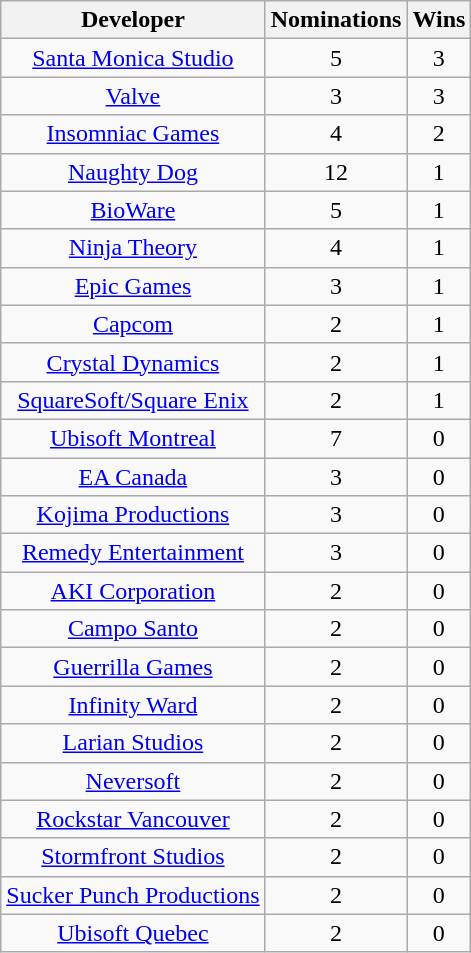<table class="wikitable sortable plainrowheaders" rowspan="2" style="text-align:center;" background: #f6e39c;>
<tr>
<th scope="col">Developer</th>
<th scope="col">Nominations</th>
<th scope="col">Wins</th>
</tr>
<tr>
<td><a href='#'>Santa Monica Studio</a></td>
<td>5</td>
<td>3</td>
</tr>
<tr>
<td><a href='#'>Valve</a></td>
<td>3</td>
<td>3</td>
</tr>
<tr>
<td><a href='#'>Insomniac Games</a></td>
<td>4</td>
<td>2</td>
</tr>
<tr>
<td><a href='#'>Naughty Dog</a></td>
<td>12</td>
<td>1</td>
</tr>
<tr>
<td><a href='#'>BioWare</a></td>
<td>5</td>
<td>1</td>
</tr>
<tr>
<td><a href='#'>Ninja Theory</a></td>
<td>4</td>
<td>1</td>
</tr>
<tr>
<td><a href='#'>Epic Games</a></td>
<td>3</td>
<td>1</td>
</tr>
<tr>
<td><a href='#'>Capcom</a></td>
<td>2</td>
<td>1</td>
</tr>
<tr>
<td><a href='#'>Crystal Dynamics</a></td>
<td>2</td>
<td>1</td>
</tr>
<tr>
<td><a href='#'>SquareSoft/Square Enix</a></td>
<td>2</td>
<td>1</td>
</tr>
<tr>
<td><a href='#'>Ubisoft Montreal</a></td>
<td>7</td>
<td>0</td>
</tr>
<tr>
<td><a href='#'>EA Canada</a></td>
<td>3</td>
<td>0</td>
</tr>
<tr>
<td><a href='#'>Kojima Productions</a></td>
<td>3</td>
<td>0</td>
</tr>
<tr>
<td><a href='#'>Remedy Entertainment</a></td>
<td>3</td>
<td>0</td>
</tr>
<tr>
<td><a href='#'>AKI Corporation</a></td>
<td>2</td>
<td>0</td>
</tr>
<tr>
<td><a href='#'>Campo Santo</a></td>
<td>2</td>
<td>0</td>
</tr>
<tr>
<td><a href='#'>Guerrilla Games</a></td>
<td>2</td>
<td>0</td>
</tr>
<tr>
<td><a href='#'>Infinity Ward</a></td>
<td>2</td>
<td>0</td>
</tr>
<tr>
<td><a href='#'>Larian Studios</a></td>
<td>2</td>
<td>0</td>
</tr>
<tr>
<td><a href='#'>Neversoft</a></td>
<td>2</td>
<td>0</td>
</tr>
<tr>
<td><a href='#'>Rockstar Vancouver</a></td>
<td>2</td>
<td>0</td>
</tr>
<tr>
<td><a href='#'>Stormfront Studios</a></td>
<td>2</td>
<td>0</td>
</tr>
<tr>
<td><a href='#'>Sucker Punch Productions</a></td>
<td>2</td>
<td>0</td>
</tr>
<tr>
<td><a href='#'>Ubisoft Quebec</a></td>
<td>2</td>
<td>0</td>
</tr>
</table>
